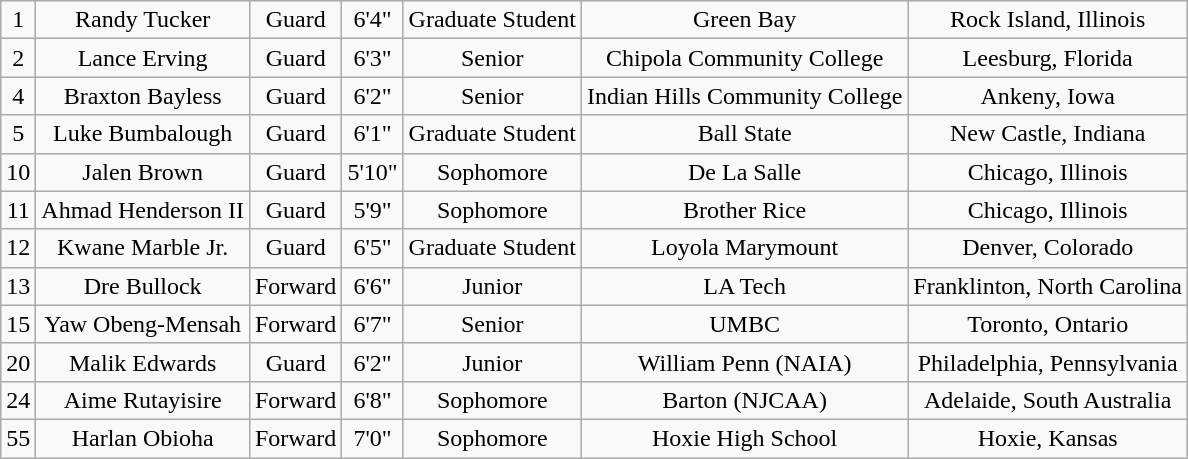<table class="wikitable">
<tr align="center">
<td>1</td>
<td>Randy Tucker</td>
<td>Guard</td>
<td>6'4"</td>
<td>Graduate Student</td>
<td>Green Bay</td>
<td>Rock Island, Illinois </td>
</tr>
<tr align="center">
<td>2</td>
<td>Lance Erving</td>
<td>Guard</td>
<td>6'3"</td>
<td>Senior</td>
<td>Chipola Community College</td>
<td>Leesburg, Florida </td>
</tr>
<tr align="center">
<td>4</td>
<td>Braxton Bayless</td>
<td>Guard</td>
<td>6'2"</td>
<td>Senior</td>
<td>Indian Hills Community College</td>
<td>Ankeny, Iowa </td>
</tr>
<tr align="center">
<td>5</td>
<td>Luke Bumbalough</td>
<td>Guard</td>
<td>6'1"</td>
<td>Graduate Student</td>
<td>Ball State</td>
<td>New Castle, Indiana </td>
</tr>
<tr align="center">
<td>10</td>
<td>Jalen Brown</td>
<td>Guard</td>
<td>5'10"</td>
<td>Sophomore</td>
<td>De La Salle</td>
<td>Chicago, Illinois </td>
</tr>
<tr align="center">
<td>11</td>
<td>Ahmad Henderson II</td>
<td>Guard</td>
<td>5'9"</td>
<td>Sophomore</td>
<td>Brother Rice</td>
<td>Chicago, Illinois </td>
</tr>
<tr align="center">
<td>12</td>
<td>Kwane Marble Jr.</td>
<td>Guard</td>
<td>6'5"</td>
<td>Graduate Student</td>
<td>Loyola Marymount</td>
<td>Denver, Colorado </td>
</tr>
<tr align="center">
<td>13</td>
<td>Dre Bullock</td>
<td>Forward</td>
<td>6'6"</td>
<td>Junior</td>
<td>LA Tech</td>
<td>Franklinton, North Carolina </td>
</tr>
<tr align="center">
<td>15</td>
<td>Yaw Obeng-Mensah</td>
<td>Forward</td>
<td>6'7"</td>
<td>Senior</td>
<td>UMBC</td>
<td>Toronto, Ontario </td>
</tr>
<tr align="center">
<td>20</td>
<td>Malik Edwards</td>
<td>Guard</td>
<td>6'2"</td>
<td>Junior</td>
<td>William Penn (NAIA)</td>
<td>Philadelphia, Pennsylvania </td>
</tr>
<tr align="center">
<td>24</td>
<td>Aime Rutayisire</td>
<td>Forward</td>
<td>6'8"</td>
<td>Sophomore</td>
<td>Barton (NJCAA)</td>
<td>Adelaide, South Australia </td>
</tr>
<tr align="center">
<td>55</td>
<td>Harlan Obioha</td>
<td>Forward</td>
<td>7'0"</td>
<td>Sophomore</td>
<td>Hoxie High School</td>
<td>Hoxie, Kansas </td>
</tr>
</table>
